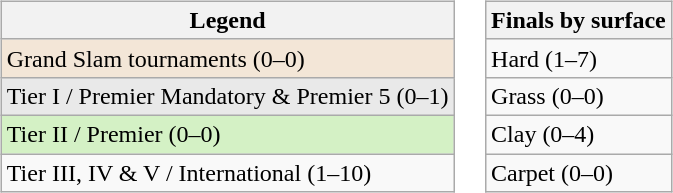<table>
<tr valign=top>
<td><br><table class="wikitable sortable">
<tr>
<th>Legend</th>
</tr>
<tr>
<td bgcolor=#f3e6d7>Grand Slam tournaments (0–0)</td>
</tr>
<tr>
<td bgcolor=#e9e9e9>Tier I / Premier Mandatory & Premier 5 (0–1)</td>
</tr>
<tr>
<td bgcolor=#d4f1c5>Tier II / Premier (0–0)</td>
</tr>
<tr>
<td>Tier III, IV & V / International (1–10)</td>
</tr>
</table>
</td>
<td><br><table class="wikitable sortable">
<tr>
<th>Finals by surface</th>
</tr>
<tr>
<td>Hard (1–7)</td>
</tr>
<tr>
<td>Grass (0–0)</td>
</tr>
<tr>
<td>Clay (0–4)</td>
</tr>
<tr>
<td>Carpet (0–0)</td>
</tr>
</table>
</td>
</tr>
</table>
